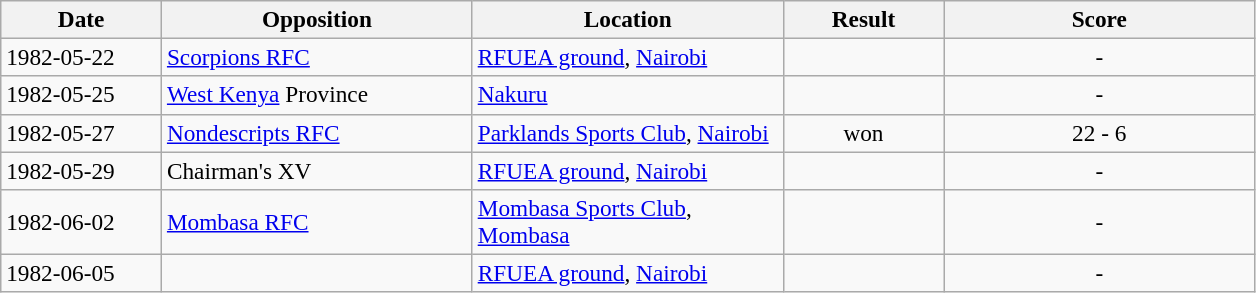<table class="sortable wikitable" style="font-size:97%;">
<tr>
<th width="100pt">Date</th>
<th width="200pt">Opposition</th>
<th width="200pt">Location</th>
<th width="100pt">Result</th>
<th width="200pt">Score</th>
</tr>
<tr>
<td>1982-05-22</td>
<td><a href='#'>Scorpions RFC</a></td>
<td><a href='#'>RFUEA ground</a>, <a href='#'>Nairobi</a></td>
<td align="center"></td>
<td align="center">-</td>
</tr>
<tr>
<td>1982-05-25</td>
<td><a href='#'>West Kenya</a> Province</td>
<td><a href='#'>Nakuru</a></td>
<td align="center"></td>
<td align="center">-</td>
</tr>
<tr>
<td>1982-05-27</td>
<td><a href='#'>Nondescripts RFC</a></td>
<td><a href='#'>Parklands Sports Club</a>, <a href='#'>Nairobi</a></td>
<td align="center">won</td>
<td align="center">22 - 6</td>
</tr>
<tr>
<td>1982-05-29</td>
<td>Chairman's XV</td>
<td><a href='#'>RFUEA ground</a>, <a href='#'>Nairobi</a></td>
<td align="center"></td>
<td align="center">-</td>
</tr>
<tr>
<td>1982-06-02</td>
<td><a href='#'>Mombasa RFC</a></td>
<td><a href='#'>Mombasa Sports Club</a>, <a href='#'>Mombasa</a></td>
<td align="center"></td>
<td align="center">-</td>
</tr>
<tr>
<td>1982-06-05</td>
<td></td>
<td><a href='#'>RFUEA ground</a>, <a href='#'>Nairobi</a></td>
<td align="center"></td>
<td align="center">-</td>
</tr>
</table>
